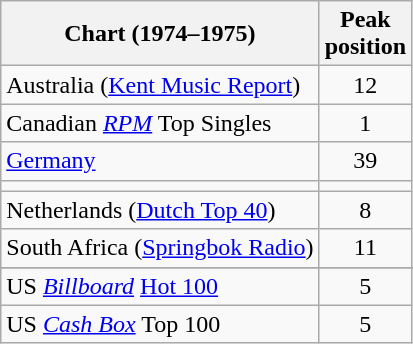<table class="wikitable sortable">
<tr>
<th>Chart (1974–1975)</th>
<th>Peak<br>position</th>
</tr>
<tr>
<td>Australia (<a href='#'>Kent Music Report</a>)</td>
<td style="text-align:center;">12</td>
</tr>
<tr>
<td>Canadian <em><a href='#'>RPM</a></em> Top Singles</td>
<td style="text-align:center;">1</td>
</tr>
<tr>
<td><a href='#'>Germany</a></td>
<td style="text-align:center;">39</td>
</tr>
<tr>
<td></td>
</tr>
<tr>
<td>Netherlands (<a href='#'>Dutch Top 40</a>)</td>
<td style="text-align:center;">8</td>
</tr>
<tr>
<td>South Africa (<a href='#'>Springbok Radio</a>)</td>
<td align="center">11</td>
</tr>
<tr>
</tr>
<tr>
<td>US <em><a href='#'>Billboard</a></em> <a href='#'>Hot 100</a></td>
<td style="text-align:center;">5</td>
</tr>
<tr>
<td>US <em><a href='#'>Cash Box</a></em> Top 100</td>
<td style="text-align:center;">5</td>
</tr>
</table>
